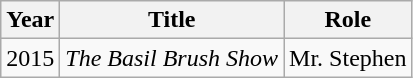<table class="wikitable">
<tr>
<th>Year</th>
<th>Title</th>
<th>Role</th>
</tr>
<tr>
<td>2015</td>
<td><em>The Basil Brush Show</em></td>
<td>Mr. Stephen</td>
</tr>
</table>
